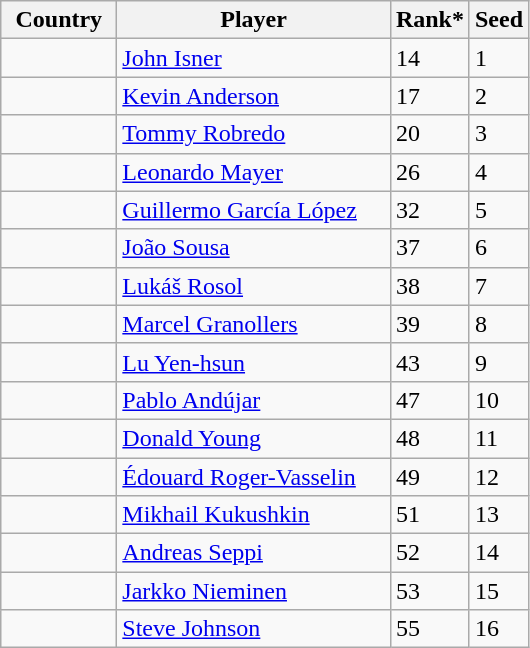<table class="sortable wikitable">
<tr>
<th width="70">Country</th>
<th width="175">Player</th>
<th>Rank*</th>
<th>Seed</th>
</tr>
<tr>
<td></td>
<td><a href='#'>John Isner</a></td>
<td>14</td>
<td>1</td>
</tr>
<tr>
<td></td>
<td><a href='#'>Kevin Anderson</a></td>
<td>17</td>
<td>2</td>
</tr>
<tr>
<td></td>
<td><a href='#'>Tommy Robredo</a></td>
<td>20</td>
<td>3</td>
</tr>
<tr>
<td></td>
<td><a href='#'>Leonardo Mayer</a></td>
<td>26</td>
<td>4</td>
</tr>
<tr>
<td></td>
<td><a href='#'>Guillermo García López</a></td>
<td>32</td>
<td>5</td>
</tr>
<tr>
<td></td>
<td><a href='#'>João Sousa</a></td>
<td>37</td>
<td>6</td>
</tr>
<tr>
<td></td>
<td><a href='#'>Lukáš Rosol</a></td>
<td>38</td>
<td>7</td>
</tr>
<tr>
<td></td>
<td><a href='#'>Marcel Granollers</a></td>
<td>39</td>
<td>8</td>
</tr>
<tr>
<td></td>
<td><a href='#'>Lu Yen-hsun</a></td>
<td>43</td>
<td>9</td>
</tr>
<tr>
<td></td>
<td><a href='#'>Pablo Andújar</a></td>
<td>47</td>
<td>10</td>
</tr>
<tr>
<td></td>
<td><a href='#'>Donald Young</a></td>
<td>48</td>
<td>11</td>
</tr>
<tr>
<td></td>
<td><a href='#'>Édouard Roger-Vasselin</a></td>
<td>49</td>
<td>12</td>
</tr>
<tr>
<td></td>
<td><a href='#'>Mikhail Kukushkin</a></td>
<td>51</td>
<td>13</td>
</tr>
<tr>
<td></td>
<td><a href='#'>Andreas Seppi</a></td>
<td>52</td>
<td>14</td>
</tr>
<tr>
<td></td>
<td><a href='#'>Jarkko Nieminen</a></td>
<td>53</td>
<td>15</td>
</tr>
<tr>
<td></td>
<td><a href='#'>Steve Johnson</a></td>
<td>55</td>
<td>16</td>
</tr>
</table>
